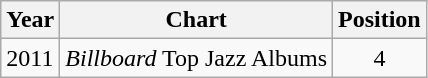<table class="wikitable">
<tr>
<th>Year</th>
<th>Chart</th>
<th>Position</th>
</tr>
<tr>
<td>2011</td>
<td><em>Billboard</em> Top Jazz Albums</td>
<td align="center">4</td>
</tr>
</table>
